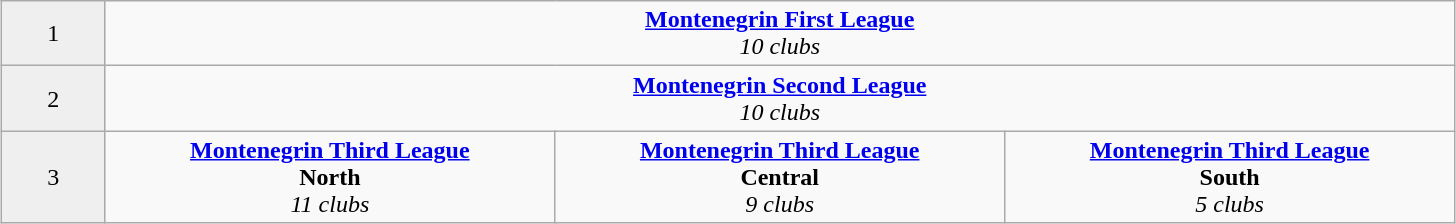<table class="wikitable" style="margin: 0 auto;" align="center">
<tr ---->
<td colspan="1" width="4.6%" align="center" style="background:#efefef">1</td>
<td colspan="12" width="100%" align="center"><strong><a href='#'>Montenegrin First League</a></strong><br><em>10 clubs</em></td>
</tr>
<tr ---->
<td colspan="1" width="4.6%" align="center" style="background:#efefef">2</td>
<td colspan="12" width="100%" align="center"><strong><a href='#'>Montenegrin Second League</a></strong><br><em>10 clubs</em></td>
</tr>
<tr ---->
<td colspan="1" width="4.6%" align="center" style="background:#efefef">3</td>
<td colspan="4" width="20%" align="center"><strong><a href='#'>Montenegrin Third League</a></strong><br><strong>North</strong><br><em>11 clubs</em></td>
<td colspan="4" width="20%" align="center"><strong><a href='#'>Montenegrin Third League</a></strong><br><strong>Central</strong><br><em>9 clubs</em></td>
<td colspan="4" width="20%" align="center"><strong><a href='#'>Montenegrin Third League</a></strong><br><strong>South</strong><br><em>5 clubs</em></td>
</tr>
</table>
